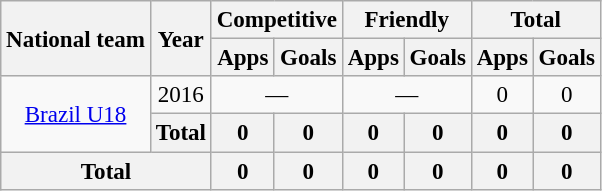<table class="wikitable" style="text-align:center; font-size:96%">
<tr>
<th rowspan=2>National team</th>
<th rowspan=2>Year</th>
<th colspan=2>Competitive</th>
<th colspan=2>Friendly</th>
<th colspan=2>Total</th>
</tr>
<tr>
<th>Apps</th>
<th>Goals</th>
<th>Apps</th>
<th>Goals</th>
<th>Apps</th>
<th>Goals</th>
</tr>
<tr>
<td rowspan=2><a href='#'>Brazil U18</a></td>
<td>2016</td>
<td colspan=2>—</td>
<td colspan=2>—</td>
<td>0</td>
<td>0</td>
</tr>
<tr>
<th>Total</th>
<th>0</th>
<th>0</th>
<th>0</th>
<th>0</th>
<th>0</th>
<th>0</th>
</tr>
<tr>
<th colspan=2>Total</th>
<th>0</th>
<th>0</th>
<th>0</th>
<th>0</th>
<th>0</th>
<th>0</th>
</tr>
</table>
